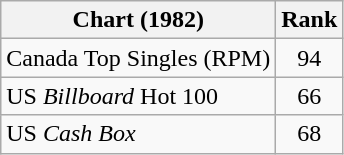<table class="wikitable sortable">
<tr>
<th align="left">Chart (1982)</th>
<th style="text-align:center;">Rank</th>
</tr>
<tr>
<td>Canada Top Singles (RPM)</td>
<td style="text-align:center;">94</td>
</tr>
<tr>
<td>US <em>Billboard</em> Hot 100</td>
<td style="text-align:center;">66</td>
</tr>
<tr>
<td>US <em>Cash Box</em> </td>
<td style="text-align:center;">68</td>
</tr>
</table>
